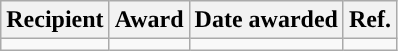<table class="wikitable sortable" style="text-align:center">
<tr>
<th>Recipient</th>
<th>Award</th>
<th>Date awarded</th>
<th>Ref.</th>
</tr>
<tr>
<td></td>
<td></td>
<td></td>
<td></td>
</tr>
</table>
